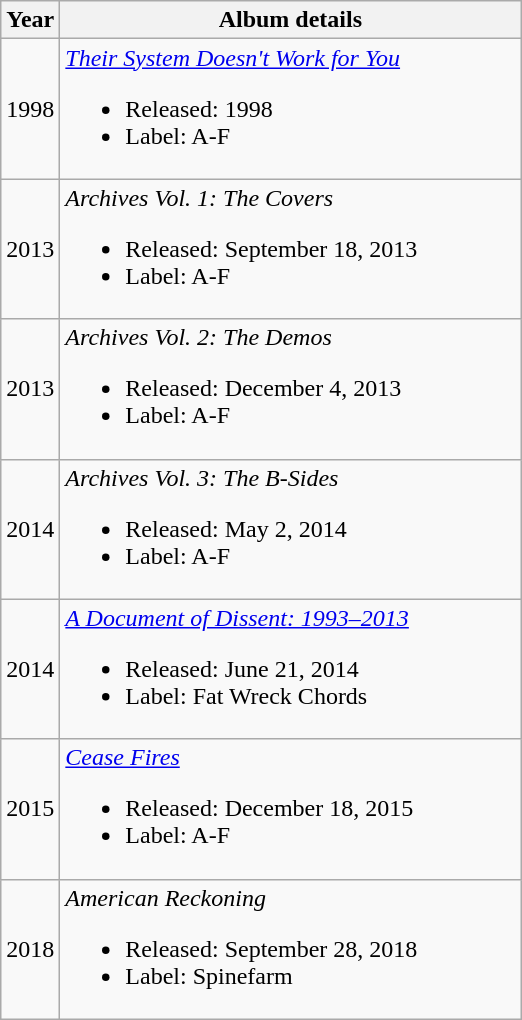<table class="wikitable">
<tr>
<th>Year</th>
<th width="300">Album details</th>
</tr>
<tr>
<td>1998</td>
<td><em><a href='#'>Their System Doesn't Work for You</a></em><br><ul><li>Released: 1998</li><li>Label: A-F</li></ul></td>
</tr>
<tr>
<td>2013</td>
<td><em>Archives Vol. 1: The Covers</em><br><ul><li>Released: September 18, 2013</li><li>Label: A-F</li></ul></td>
</tr>
<tr>
<td>2013</td>
<td><em>Archives Vol. 2: The Demos</em><br><ul><li>Released: December 4, 2013</li><li>Label: A-F</li></ul></td>
</tr>
<tr>
<td>2014</td>
<td><em>Archives Vol. 3: The B-Sides</em><br><ul><li>Released: May 2, 2014</li><li>Label: A-F</li></ul></td>
</tr>
<tr>
<td>2014</td>
<td><em><a href='#'>A Document of Dissent: 1993–2013</a></em><br><ul><li>Released: June 21, 2014</li><li>Label: Fat Wreck Chords</li></ul></td>
</tr>
<tr>
<td>2015</td>
<td><em><a href='#'>Cease Fires</a></em><br><ul><li>Released: December 18, 2015</li><li>Label: A-F</li></ul></td>
</tr>
<tr>
<td>2018</td>
<td><em>American Reckoning</em><br><ul><li>Released: September 28, 2018</li><li>Label: Spinefarm</li></ul></td>
</tr>
</table>
